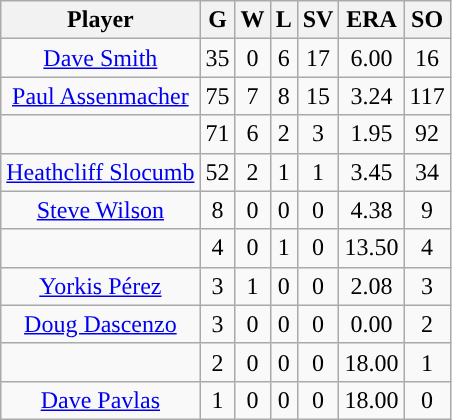<table class="wikitable sortable" style="text-align:center">
<tr>
<th>Player</th>
<th>G</th>
<th>W</th>
<th>L</th>
<th>SV</th>
<th>ERA</th>
<th>SO</th>
</tr>
<tr>
<td><a href='#'>Dave Smith</a></td>
<td>35</td>
<td>0</td>
<td>6</td>
<td>17</td>
<td>6.00</td>
<td>16</td>
</tr>
<tr>
<td><a href='#'>Paul Assenmacher</a></td>
<td>75</td>
<td>7</td>
<td>8</td>
<td>15</td>
<td>3.24</td>
<td>117</td>
</tr>
<tr>
<td></td>
<td>71</td>
<td>6</td>
<td>2</td>
<td>3</td>
<td>1.95</td>
<td>92</td>
</tr>
<tr>
<td><a href='#'>Heathcliff Slocumb</a></td>
<td>52</td>
<td>2</td>
<td>1</td>
<td>1</td>
<td>3.45</td>
<td>34</td>
</tr>
<tr>
<td><a href='#'>Steve Wilson</a></td>
<td>8</td>
<td>0</td>
<td>0</td>
<td>0</td>
<td>4.38</td>
<td>9</td>
</tr>
<tr>
<td></td>
<td>4</td>
<td>0</td>
<td>1</td>
<td>0</td>
<td>13.50</td>
<td>4</td>
</tr>
<tr>
<td><a href='#'>Yorkis Pérez</a></td>
<td>3</td>
<td>1</td>
<td>0</td>
<td>0</td>
<td>2.08</td>
<td>3</td>
</tr>
<tr>
<td><a href='#'>Doug Dascenzo</a></td>
<td>3</td>
<td>0</td>
<td>0</td>
<td>0</td>
<td>0.00</td>
<td>2</td>
</tr>
<tr>
<td></td>
<td>2</td>
<td>0</td>
<td>0</td>
<td>0</td>
<td>18.00</td>
<td>1</td>
</tr>
<tr>
<td><a href='#'>Dave Pavlas</a></td>
<td>1</td>
<td>0</td>
<td>0</td>
<td>0</td>
<td>18.00</td>
<td>0</td>
</tr>
</table>
